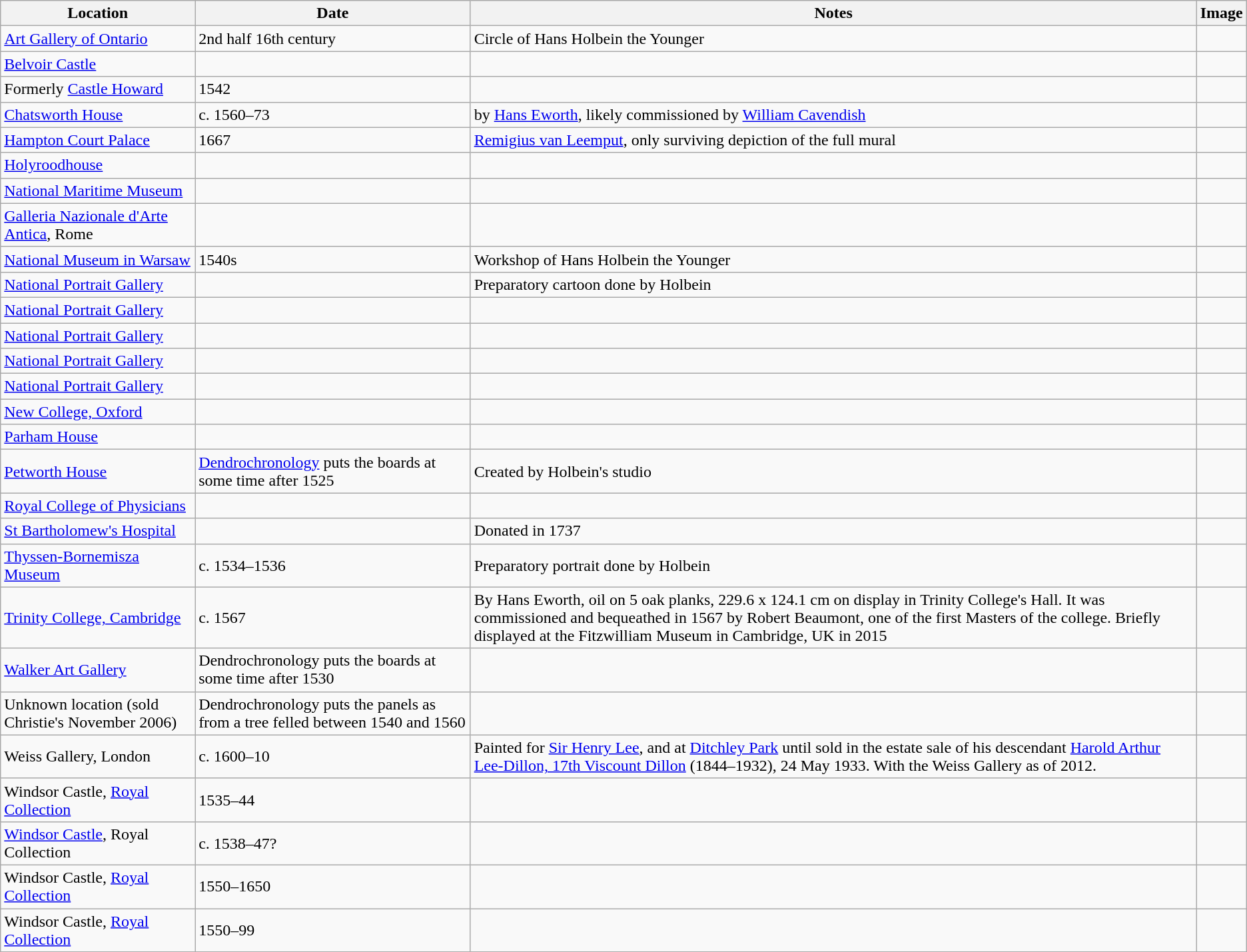<table class="wikitable" border="1">
<tr>
<th>Location</th>
<th>Date</th>
<th>Notes</th>
<th>Image</th>
</tr>
<tr>
<td><a href='#'>Art Gallery of Ontario</a></td>
<td>2nd half 16th century</td>
<td>Circle of Hans Holbein the Younger</td>
<td></td>
</tr>
<tr>
<td><a href='#'>Belvoir Castle</a></td>
<td></td>
<td></td>
<td></td>
</tr>
<tr>
<td>Formerly <a href='#'>Castle Howard</a></td>
<td>1542</td>
<td></td>
<td></td>
</tr>
<tr>
<td><a href='#'>Chatsworth House</a></td>
<td>c. 1560–73</td>
<td>by <a href='#'>Hans Eworth</a>, likely commissioned by <a href='#'>William Cavendish</a></td>
<td></td>
</tr>
<tr>
<td><a href='#'>Hampton Court Palace</a></td>
<td>1667</td>
<td><a href='#'>Remigius van Leemput</a>, only surviving depiction of the full mural</td>
<td></td>
</tr>
<tr>
<td><a href='#'>Holyroodhouse</a></td>
<td></td>
<td></td>
<td></td>
</tr>
<tr>
<td><a href='#'>National Maritime Museum</a></td>
<td></td>
<td></td>
<td></td>
</tr>
<tr>
<td><a href='#'>Galleria Nazionale d'Arte Antica</a>, Rome</td>
<td></td>
<td></td>
<td></td>
</tr>
<tr>
<td><a href='#'>National Museum in Warsaw</a></td>
<td>1540s</td>
<td>Workshop of Hans Holbein the Younger</td>
<td></td>
</tr>
<tr>
<td><a href='#'>National Portrait Gallery</a></td>
<td></td>
<td>Preparatory cartoon done by Holbein</td>
<td></td>
</tr>
<tr>
<td><a href='#'>National Portrait Gallery</a></td>
<td></td>
<td></td>
<td></td>
</tr>
<tr>
<td><a href='#'>National Portrait Gallery</a></td>
<td></td>
<td></td>
<td></td>
</tr>
<tr>
<td><a href='#'>National Portrait Gallery</a></td>
<td></td>
<td></td>
<td></td>
</tr>
<tr>
<td><a href='#'>National Portrait Gallery</a></td>
<td></td>
<td></td>
<td></td>
</tr>
<tr>
<td><a href='#'>New College, Oxford</a></td>
<td></td>
<td></td>
<td></td>
</tr>
<tr>
<td><a href='#'>Parham House</a></td>
<td></td>
<td></td>
<td></td>
</tr>
<tr>
<td><a href='#'>Petworth House</a></td>
<td><a href='#'>Dendrochronology</a> puts the boards at some time after 1525</td>
<td>Created by Holbein's studio</td>
<td></td>
</tr>
<tr>
<td><a href='#'>Royal College of Physicians</a></td>
<td></td>
<td></td>
<td></td>
</tr>
<tr>
<td><a href='#'>St Bartholomew's Hospital</a></td>
<td></td>
<td>Donated in 1737</td>
<td></td>
</tr>
<tr>
<td><a href='#'>Thyssen-Bornemisza Museum</a></td>
<td>c. 1534–1536</td>
<td>Preparatory portrait done by Holbein</td>
<td></td>
</tr>
<tr>
<td><a href='#'>Trinity College, Cambridge</a></td>
<td>c. 1567</td>
<td>By Hans Eworth, oil on 5 oak planks, 229.6 x 124.1 cm on display in Trinity College's Hall. It was commissioned and bequeathed in 1567 by Robert Beaumont, one of the first Masters of the college. Briefly displayed at the Fitzwilliam Museum in Cambridge, UK in 2015</td>
<td></td>
</tr>
<tr>
<td><a href='#'>Walker Art Gallery</a></td>
<td>Dendrochronology puts the boards at some time after 1530</td>
<td></td>
<td></td>
</tr>
<tr>
<td>Unknown location (sold Christie's November 2006)</td>
<td>Dendrochronology puts the panels as from a tree felled between 1540 and 1560</td>
<td></td>
<td></td>
</tr>
<tr>
<td>Weiss Gallery, London</td>
<td>c. 1600–10</td>
<td>Painted for <a href='#'>Sir Henry Lee</a>, and at <a href='#'>Ditchley Park</a> until sold in the estate sale of his descendant <a href='#'>Harold Arthur Lee-Dillon, 17th Viscount Dillon</a> (1844–1932), 24 May 1933.  With the Weiss Gallery as of 2012.</td>
<td></td>
</tr>
<tr>
<td>Windsor Castle, <a href='#'>Royal Collection</a></td>
<td>1535–44</td>
<td></td>
<td></td>
</tr>
<tr>
<td><a href='#'>Windsor Castle</a>, Royal Collection</td>
<td>c. 1538–47?</td>
<td></td>
<td></td>
</tr>
<tr>
<td>Windsor Castle, <a href='#'>Royal Collection</a></td>
<td>1550–1650</td>
<td></td>
<td></td>
</tr>
<tr>
<td>Windsor Castle, <a href='#'>Royal Collection</a></td>
<td>1550–99</td>
<td></td>
<td></td>
</tr>
</table>
